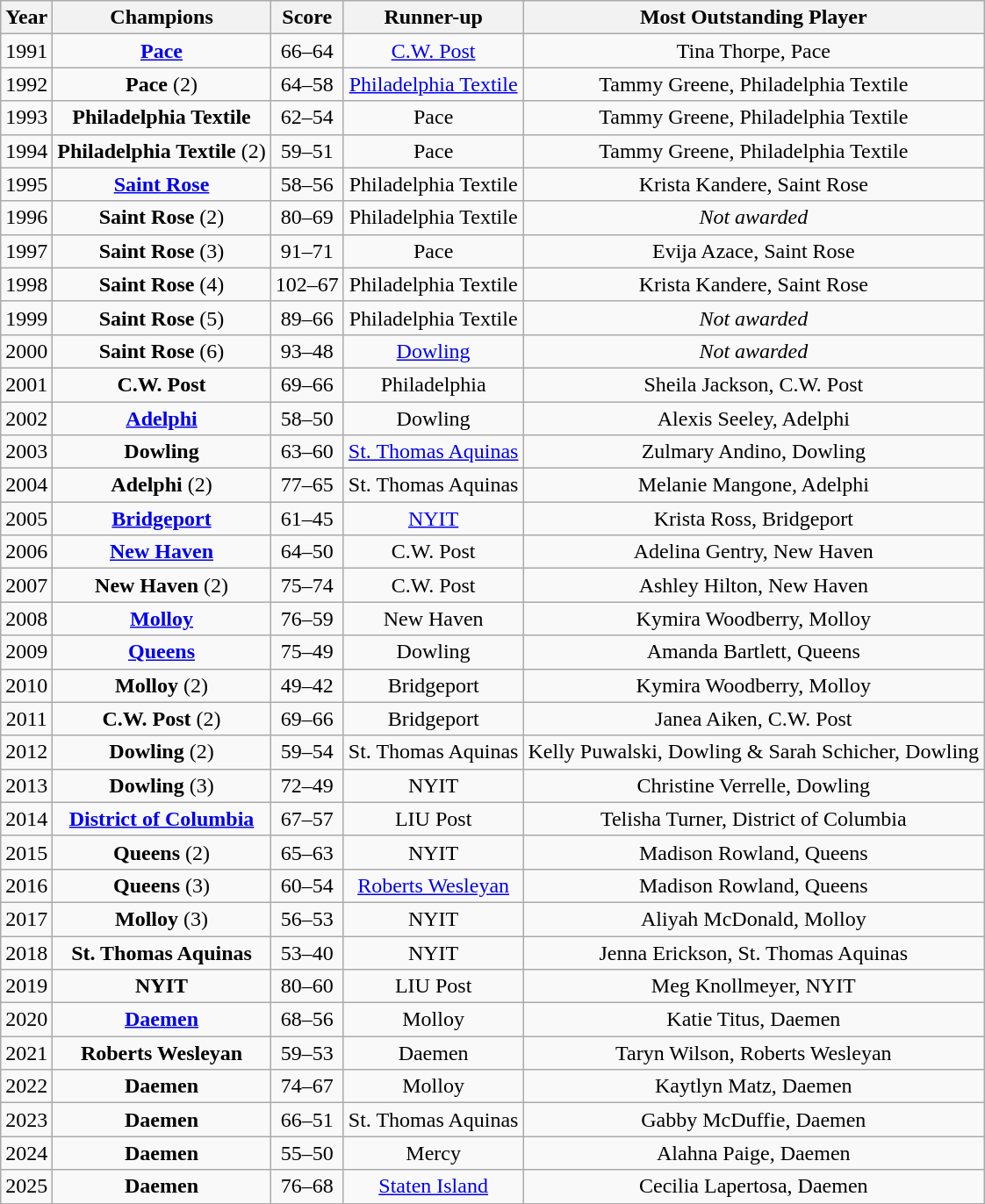<table class="wikitable sortable">
<tr>
<th>Year</th>
<th>Champions</th>
<th>Score</th>
<th>Runner-up</th>
<th>Most Outstanding Player</th>
</tr>
<tr align=center>
<td>1991</td>
<td><strong><a href='#'>Pace</a></strong></td>
<td>66–64</td>
<td><a href='#'>C.W. Post</a></td>
<td>Tina Thorpe, Pace</td>
</tr>
<tr align=center>
<td>1992</td>
<td><strong>Pace</strong> (2)</td>
<td>64–58</td>
<td><a href='#'>Philadelphia Textile</a></td>
<td>Tammy Greene, Philadelphia Textile</td>
</tr>
<tr align=center>
<td>1993</td>
<td><strong>Philadelphia Textile</strong></td>
<td>62–54</td>
<td>Pace</td>
<td>Tammy Greene, Philadelphia Textile</td>
</tr>
<tr align=center>
<td>1994</td>
<td><strong>Philadelphia Textile</strong> (2)</td>
<td>59–51</td>
<td>Pace</td>
<td>Tammy Greene, Philadelphia Textile</td>
</tr>
<tr align=center>
<td>1995</td>
<td><strong><a href='#'>Saint Rose</a></strong></td>
<td>58–56</td>
<td>Philadelphia Textile</td>
<td>Krista Kandere, Saint Rose</td>
</tr>
<tr align=center>
<td>1996</td>
<td><strong>Saint Rose</strong> (2)</td>
<td>80–69</td>
<td>Philadelphia Textile</td>
<td><em>Not awarded</em></td>
</tr>
<tr align=center>
<td>1997</td>
<td><strong>Saint Rose</strong> (3)</td>
<td>91–71</td>
<td>Pace</td>
<td>Evija Azace, Saint Rose</td>
</tr>
<tr align=center>
<td>1998</td>
<td><strong>Saint Rose</strong> (4)</td>
<td>102–67</td>
<td>Philadelphia Textile</td>
<td>Krista Kandere, Saint Rose</td>
</tr>
<tr align=center>
<td>1999</td>
<td><strong>Saint Rose</strong> (5)</td>
<td>89–66</td>
<td>Philadelphia Textile</td>
<td><em>Not awarded</em></td>
</tr>
<tr align=center>
<td>2000</td>
<td><strong>Saint Rose</strong> (6)</td>
<td>93–48</td>
<td><a href='#'>Dowling</a></td>
<td><em>Not awarded</em></td>
</tr>
<tr align=center>
<td>2001</td>
<td><strong>C.W. Post</strong></td>
<td>69–66</td>
<td>Philadelphia</td>
<td>Sheila Jackson, C.W. Post</td>
</tr>
<tr align=center>
<td>2002</td>
<td><strong><a href='#'>Adelphi</a></strong></td>
<td>58–50</td>
<td>Dowling</td>
<td>Alexis Seeley, Adelphi</td>
</tr>
<tr align=center>
<td>2003</td>
<td><strong>Dowling</strong></td>
<td>63–60</td>
<td><a href='#'>St. Thomas Aquinas</a></td>
<td>Zulmary Andino, Dowling</td>
</tr>
<tr align=center>
<td>2004</td>
<td><strong>Adelphi</strong> (2)</td>
<td>77–65</td>
<td>St. Thomas Aquinas</td>
<td>Melanie Mangone, Adelphi</td>
</tr>
<tr align=center>
<td>2005</td>
<td><strong><a href='#'>Bridgeport</a></strong></td>
<td>61–45</td>
<td><a href='#'>NYIT</a></td>
<td>Krista Ross, Bridgeport</td>
</tr>
<tr align=center>
<td>2006</td>
<td><strong><a href='#'>New Haven</a></strong></td>
<td>64–50</td>
<td>C.W. Post</td>
<td>Adelina Gentry, New Haven</td>
</tr>
<tr align=center>
<td>2007</td>
<td><strong>New Haven</strong> (2)</td>
<td>75–74</td>
<td>C.W. Post</td>
<td>Ashley Hilton, New Haven</td>
</tr>
<tr align=center>
<td>2008</td>
<td><strong><a href='#'>Molloy</a></strong></td>
<td>76–59</td>
<td>New Haven</td>
<td>Kymira Woodberry, Molloy</td>
</tr>
<tr align=center>
<td>2009</td>
<td><strong><a href='#'>Queens</a></strong></td>
<td>75–49</td>
<td>Dowling</td>
<td>Amanda Bartlett, Queens</td>
</tr>
<tr align=center>
<td>2010</td>
<td><strong>Molloy</strong> (2)</td>
<td>49–42</td>
<td>Bridgeport</td>
<td>Kymira Woodberry, Molloy</td>
</tr>
<tr align=center>
<td>2011</td>
<td><strong>C.W. Post</strong> (2)</td>
<td>69–66</td>
<td>Bridgeport</td>
<td>Janea Aiken, C.W. Post</td>
</tr>
<tr align=center>
<td>2012</td>
<td><strong>Dowling</strong> (2)</td>
<td>59–54</td>
<td>St. Thomas Aquinas</td>
<td>Kelly Puwalski, Dowling & Sarah Schicher, Dowling</td>
</tr>
<tr align=center>
<td>2013</td>
<td><strong>Dowling</strong> (3)</td>
<td>72–49</td>
<td>NYIT</td>
<td>Christine Verrelle, Dowling</td>
</tr>
<tr align=center>
<td>2014</td>
<td><strong><a href='#'>District of Columbia</a></strong></td>
<td>67–57</td>
<td>LIU Post</td>
<td>Telisha Turner, District of Columbia</td>
</tr>
<tr align=center>
<td>2015</td>
<td><strong>Queens</strong> (2)</td>
<td>65–63</td>
<td>NYIT</td>
<td>Madison Rowland, Queens</td>
</tr>
<tr align=center>
<td>2016</td>
<td><strong>Queens</strong> (3)</td>
<td>60–54</td>
<td><a href='#'>Roberts Wesleyan</a></td>
<td>Madison Rowland, Queens</td>
</tr>
<tr align=center>
<td>2017</td>
<td><strong>Molloy</strong> (3)</td>
<td>56–53</td>
<td>NYIT</td>
<td>Aliyah McDonald, Molloy</td>
</tr>
<tr align=center>
<td>2018</td>
<td><strong>St. Thomas Aquinas</strong></td>
<td>53–40</td>
<td>NYIT</td>
<td>Jenna Erickson, St. Thomas Aquinas</td>
</tr>
<tr align=center>
<td>2019</td>
<td><strong>NYIT</strong></td>
<td>80–60</td>
<td>LIU Post</td>
<td>Meg Knollmeyer, NYIT</td>
</tr>
<tr align=center>
<td>2020</td>
<td><strong><a href='#'>Daemen</a></strong></td>
<td>68–56</td>
<td>Molloy</td>
<td>Katie Titus, Daemen</td>
</tr>
<tr align=center>
<td>2021</td>
<td><strong>Roberts Wesleyan</strong></td>
<td>59–53</td>
<td>Daemen</td>
<td>Taryn Wilson, Roberts Wesleyan</td>
</tr>
<tr align=center>
<td>2022</td>
<td><strong>Daemen</strong></td>
<td>74–67</td>
<td>Molloy</td>
<td>Kaytlyn Matz, Daemen</td>
</tr>
<tr align=center>
<td>2023</td>
<td><strong>Daemen</strong></td>
<td>66–51</td>
<td>St. Thomas Aquinas</td>
<td>Gabby McDuffie, Daemen</td>
</tr>
<tr align=center>
<td>2024</td>
<td><strong>Daemen</strong></td>
<td>55–50</td>
<td>Mercy</td>
<td>Alahna Paige, Daemen</td>
</tr>
<tr align=center>
<td>2025</td>
<td><strong>Daemen</strong></td>
<td>76–68</td>
<td><a href='#'>Staten Island</a></td>
<td>Cecilia Lapertosa, Daemen</td>
</tr>
</table>
